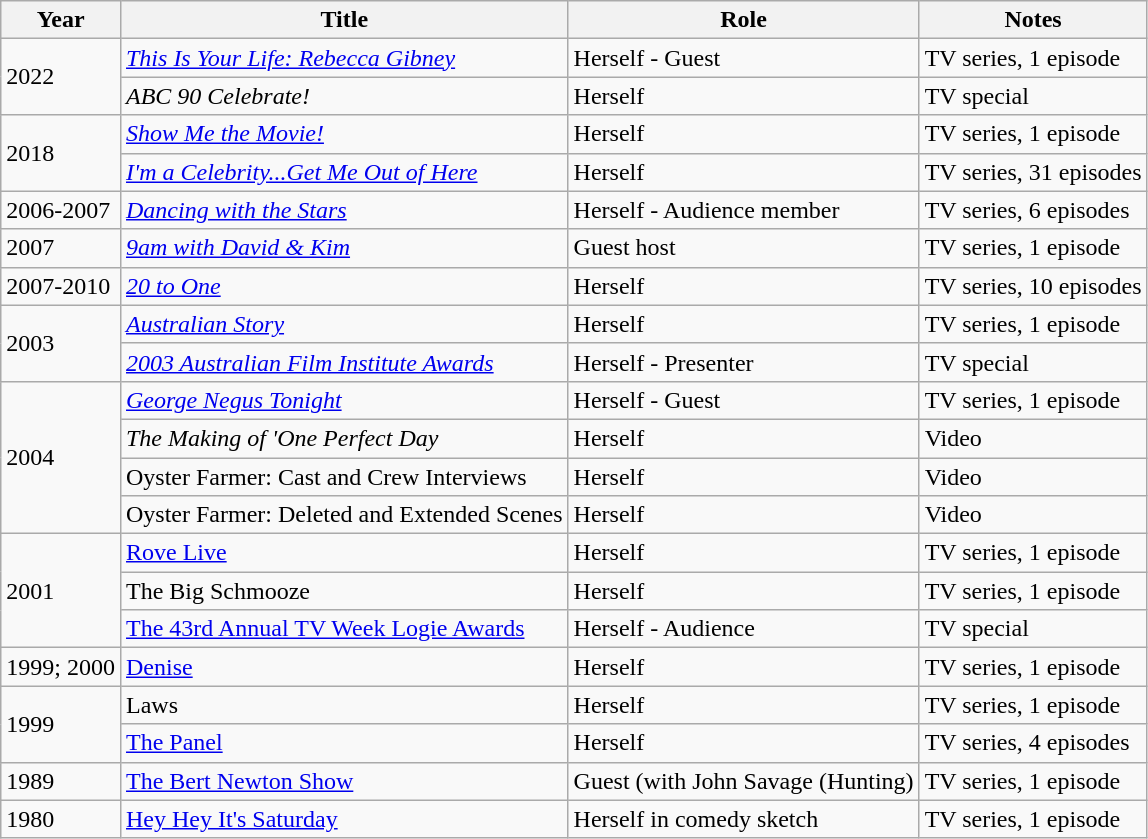<table class="wikitable">
<tr>
<th>Year</th>
<th>Title</th>
<th>Role</th>
<th>Notes</th>
</tr>
<tr>
<td rowspan="2">2022</td>
<td><em><a href='#'>This Is Your Life: Rebecca Gibney</a></em></td>
<td>Herself - Guest</td>
<td>TV series, 1 episode</td>
</tr>
<tr>
<td><em>ABC 90 Celebrate!</em></td>
<td>Herself</td>
<td>TV special</td>
</tr>
<tr>
<td rowspan="2">2018</td>
<td><em><a href='#'>Show Me the Movie!</a></em></td>
<td>Herself</td>
<td>TV series, 1 episode</td>
</tr>
<tr>
<td><em><a href='#'>I'm a Celebrity...Get Me Out of Here</a></em></td>
<td>Herself</td>
<td>TV series, 31 episodes</td>
</tr>
<tr>
<td>2006-2007</td>
<td><em><a href='#'>Dancing with the Stars</a></em></td>
<td>Herself - Audience member</td>
<td>TV series, 6 episodes</td>
</tr>
<tr>
<td>2007</td>
<td><em><a href='#'>9am with David & Kim</a></em></td>
<td>Guest host</td>
<td>TV series, 1 episode</td>
</tr>
<tr>
<td>2007-2010</td>
<td><em><a href='#'>20 to One</a></em></td>
<td>Herself</td>
<td>TV series, 10 episodes</td>
</tr>
<tr>
<td rowspan="2">2003</td>
<td><em><a href='#'>Australian Story</a></em></td>
<td>Herself</td>
<td>TV series, 1 episode</td>
</tr>
<tr>
<td><em><a href='#'>2003 Australian Film Institute Awards</a></em></td>
<td>Herself - Presenter</td>
<td>TV special</td>
</tr>
<tr>
<td rowspan="4">2004</td>
<td><em><a href='#'>George Negus Tonight</a></em></td>
<td>Herself - Guest</td>
<td>TV series, 1 episode</td>
</tr>
<tr>
<td><em>The Making of 'One Perfect Day<strong></td>
<td>Herself</td>
<td>Video</td>
</tr>
<tr>
<td></em>Oyster Farmer: Cast and Crew Interviews<em></td>
<td>Herself</td>
<td>Video</td>
</tr>
<tr>
<td></em>Oyster Farmer: Deleted and Extended Scenes<em></td>
<td>Herself</td>
<td>Video</td>
</tr>
<tr>
<td rowspan="3">2001</td>
<td></em><a href='#'>Rove Live</a><em></td>
<td>Herself</td>
<td>TV series, 1 episode</td>
</tr>
<tr>
<td></em>The Big Schmooze<em></td>
<td>Herself</td>
<td>TV series, 1 episode</td>
</tr>
<tr>
<td></em><a href='#'>The 43rd Annual TV Week Logie Awards</a><em></td>
<td>Herself - Audience</td>
<td>TV special</td>
</tr>
<tr>
<td>1999; 2000</td>
<td></em><a href='#'>Denise</a><em></td>
<td>Herself</td>
<td>TV series, 1 episode</td>
</tr>
<tr>
<td rowspan="2">1999</td>
<td></em>Laws<em></td>
<td>Herself</td>
<td>TV series, 1 episode</td>
</tr>
<tr>
<td></em><a href='#'>The Panel</a><em></td>
<td>Herself</td>
<td>TV series, 4 episodes</td>
</tr>
<tr>
<td>1989</td>
<td></em><a href='#'>The Bert Newton Show</a><em></td>
<td>Guest  (with John Savage (Hunting)</td>
<td>TV series, 1 episode</td>
</tr>
<tr>
<td>1980</td>
<td></em><a href='#'>Hey Hey It's Saturday</a><em></td>
<td>Herself in comedy sketch</td>
<td>TV series, 1 episode</td>
</tr>
</table>
